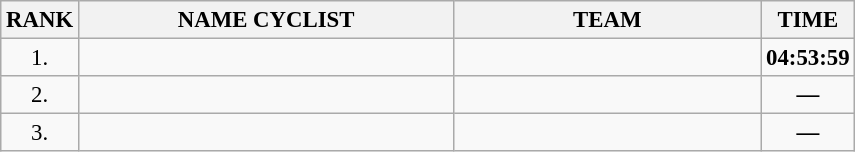<table class="wikitable" style="font-size:95%;">
<tr>
<th>RANK</th>
<th align="left" style="width: 16em">NAME CYCLIST</th>
<th align="left" style="width: 13em">TEAM</th>
<th>TIME</th>
</tr>
<tr>
<td align="center">1.</td>
<td></td>
<td></td>
<td align="center"><strong>04:53:59</strong></td>
</tr>
<tr>
<td align="center">2.</td>
<td></td>
<td></td>
<td align="center"><strong>—</strong></td>
</tr>
<tr>
<td align="center">3.</td>
<td></td>
<td></td>
<td align="center"><strong>—</strong></td>
</tr>
</table>
